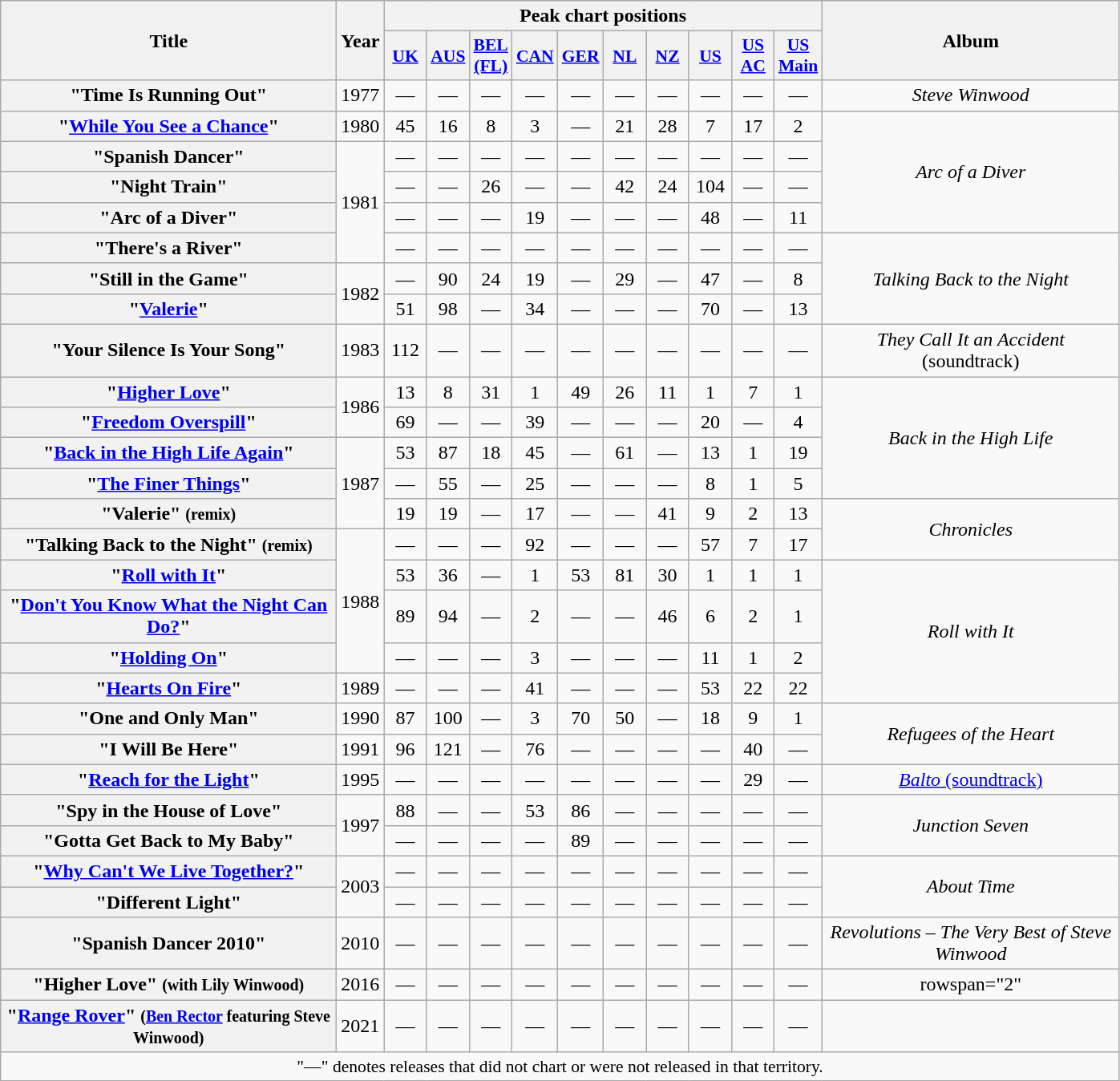<table class="wikitable plainrowheaders" style="text-align:center;">
<tr>
<th rowspan="2" scope="col" style="width:17em;">Title</th>
<th rowspan="2" scope="col" style="width:2em;">Year</th>
<th colspan="10">Peak chart positions</th>
<th rowspan="2" style="width:15em;">Album</th>
</tr>
<tr>
<th scope="col" style="width:2em;font-size:90%;"><a href='#'>UK</a><br></th>
<th scope="col" style="width:2em;font-size:90%;"><a href='#'>AUS</a><br></th>
<th scope="col" style="width:2em;font-size:90%;"><a href='#'>BEL (FL)</a><br></th>
<th scope="col" style="width:2em;font-size:90%;"><a href='#'>CAN</a><br></th>
<th scope="col" style="width:2em;font-size:90%;"><a href='#'>GER</a><br></th>
<th scope="col" style="width:2em;font-size:90%;"><a href='#'>NL</a><br></th>
<th scope="col" style="width:2em;font-size:90%;"><a href='#'>NZ</a><br></th>
<th scope="col" style="width:2em;font-size:90%;"><a href='#'>US</a><br></th>
<th scope="col" style="width:2em;font-size:90%;"><a href='#'>US AC</a><br></th>
<th scope="col" style="width:2em;font-size:90%;"><a href='#'>US Main</a><br></th>
</tr>
<tr>
<th scope="row">"Time Is Running Out"</th>
<td>1977</td>
<td>—</td>
<td>—</td>
<td>—</td>
<td>—</td>
<td>—</td>
<td>—</td>
<td>—</td>
<td>—</td>
<td>—</td>
<td>—</td>
<td><em>Steve Winwood</em></td>
</tr>
<tr>
<th scope="row">"<a href='#'>While You See a Chance</a>"</th>
<td>1980</td>
<td>45</td>
<td>16</td>
<td>8</td>
<td>3</td>
<td>—</td>
<td>21</td>
<td>28</td>
<td>7</td>
<td>17</td>
<td>2</td>
<td rowspan="4"><em>Arc of a Diver</em></td>
</tr>
<tr>
<th scope="row">"Spanish Dancer"</th>
<td rowspan="4">1981</td>
<td>—</td>
<td>—</td>
<td>—</td>
<td>—</td>
<td>—</td>
<td>—</td>
<td>—</td>
<td>—</td>
<td>—</td>
<td>—</td>
</tr>
<tr>
<th scope="row">"Night Train" </th>
<td>—</td>
<td>—</td>
<td>26</td>
<td>—</td>
<td>—</td>
<td>42</td>
<td>24</td>
<td>104</td>
<td>—</td>
<td>—</td>
</tr>
<tr>
<th scope="row">"Arc of a Diver" </th>
<td>—</td>
<td>—</td>
<td>—</td>
<td>19</td>
<td>—</td>
<td>—</td>
<td>—</td>
<td>48</td>
<td>—</td>
<td>11</td>
</tr>
<tr>
<th scope="row">"There's a River"</th>
<td>—</td>
<td>—</td>
<td>—</td>
<td>—</td>
<td>—</td>
<td>—</td>
<td>—</td>
<td>—</td>
<td>—</td>
<td>—</td>
<td rowspan="3"><em>Talking Back to the Night</em></td>
</tr>
<tr>
<th scope="row">"Still in the Game"</th>
<td rowspan="2">1982</td>
<td>—</td>
<td>90</td>
<td>24</td>
<td>19</td>
<td>—</td>
<td>29</td>
<td>—</td>
<td>47</td>
<td>—</td>
<td>8</td>
</tr>
<tr>
<th scope="row">"<a href='#'>Valerie</a>"</th>
<td>51</td>
<td>98</td>
<td>—</td>
<td>34</td>
<td>—</td>
<td>—</td>
<td>—</td>
<td>70</td>
<td>—</td>
<td>13</td>
</tr>
<tr>
<th scope="row">"Your Silence Is Your Song"</th>
<td>1983</td>
<td>112</td>
<td>—</td>
<td>—</td>
<td>—</td>
<td>—</td>
<td>—</td>
<td>—</td>
<td>—</td>
<td>—</td>
<td>—</td>
<td><em>They Call It an Accident</em> (soundtrack)</td>
</tr>
<tr>
<th scope="row">"<a href='#'>Higher Love</a>"</th>
<td rowspan="2">1986</td>
<td>13</td>
<td>8</td>
<td>31</td>
<td>1</td>
<td>49</td>
<td>26</td>
<td>11</td>
<td>1</td>
<td>7</td>
<td>1</td>
<td rowspan="4"><em>Back in the High Life</em></td>
</tr>
<tr>
<th scope="row">"<a href='#'>Freedom Overspill</a>"</th>
<td>69</td>
<td>—</td>
<td>—</td>
<td>39</td>
<td>—</td>
<td>—</td>
<td>—</td>
<td>20</td>
<td>—</td>
<td>4</td>
</tr>
<tr>
<th scope="row">"<a href='#'>Back in the High Life Again</a>"</th>
<td rowspan="3">1987</td>
<td>53</td>
<td>87</td>
<td>18</td>
<td>45</td>
<td>—</td>
<td>61</td>
<td>—</td>
<td>13</td>
<td>1</td>
<td>19</td>
</tr>
<tr>
<th scope="row">"<a href='#'>The Finer Things</a>" </th>
<td>—</td>
<td>55</td>
<td>—</td>
<td>25</td>
<td>—</td>
<td>—</td>
<td>—</td>
<td>8</td>
<td>1</td>
<td>5</td>
</tr>
<tr>
<th scope="row">"Valerie" <small>(remix)</small></th>
<td>19</td>
<td>19</td>
<td>—</td>
<td>17</td>
<td>—</td>
<td>—</td>
<td>41</td>
<td>9</td>
<td>2</td>
<td>13</td>
<td rowspan="2"><em>Chronicles</em></td>
</tr>
<tr>
<th scope="row">"Talking Back to the Night" <small>(remix)</small> </th>
<td rowspan="4">1988</td>
<td>—</td>
<td>—</td>
<td>—</td>
<td>92</td>
<td>—</td>
<td>—</td>
<td>—</td>
<td>57</td>
<td>7</td>
<td>17</td>
</tr>
<tr>
<th scope="row">"<a href='#'>Roll with It</a>"</th>
<td>53</td>
<td>36</td>
<td>—</td>
<td>1</td>
<td>53</td>
<td>81</td>
<td>30</td>
<td>1</td>
<td>1</td>
<td>1</td>
<td rowspan="4"><em>Roll with It</em></td>
</tr>
<tr>
<th scope="row">"<a href='#'>Don't You Know What the Night Can Do?</a>"</th>
<td>89</td>
<td>94</td>
<td>—</td>
<td>2</td>
<td>—</td>
<td>—</td>
<td>46</td>
<td>6</td>
<td>2</td>
<td>1</td>
</tr>
<tr>
<th scope="row">"<a href='#'>Holding On</a>"</th>
<td>—</td>
<td>—</td>
<td>—</td>
<td>3</td>
<td>—</td>
<td>—</td>
<td>—</td>
<td>11</td>
<td>1</td>
<td>2</td>
</tr>
<tr>
<th scope="row">"<a href='#'>Hearts On Fire</a>" </th>
<td>1989</td>
<td>—</td>
<td>—</td>
<td>—</td>
<td>41</td>
<td>—</td>
<td>—</td>
<td>—</td>
<td>53</td>
<td>22</td>
<td>22</td>
</tr>
<tr>
<th scope="row">"One and Only Man"</th>
<td>1990</td>
<td>87</td>
<td>100</td>
<td>—</td>
<td>3</td>
<td>70</td>
<td>50</td>
<td>—</td>
<td>18</td>
<td>9</td>
<td>1</td>
<td rowspan="2"><em>Refugees of the Heart</em></td>
</tr>
<tr>
<th scope="row">"I Will Be Here"</th>
<td>1991</td>
<td>96</td>
<td>121</td>
<td>—</td>
<td>76</td>
<td>—</td>
<td>—</td>
<td>—</td>
<td>—</td>
<td>40</td>
<td>—</td>
</tr>
<tr>
<th scope="row">"<a href='#'>Reach for the Light</a>" </th>
<td>1995</td>
<td>—</td>
<td>—</td>
<td>—</td>
<td>—</td>
<td>—</td>
<td>—</td>
<td>—</td>
<td>—</td>
<td>29</td>
<td>—</td>
<td><a href='#'><em>Balto</em> (soundtrack)</a></td>
</tr>
<tr>
<th scope="row">"Spy in the House of Love"</th>
<td rowspan="2">1997</td>
<td>88</td>
<td>—</td>
<td>—</td>
<td>53</td>
<td>86</td>
<td>—</td>
<td>—</td>
<td>—</td>
<td>—</td>
<td>—</td>
<td rowspan="2"><em>Junction Seven</em></td>
</tr>
<tr>
<th scope="row">"Gotta Get Back to My Baby" </th>
<td>—</td>
<td>—</td>
<td>—</td>
<td>—</td>
<td>89</td>
<td>—</td>
<td>—</td>
<td>—</td>
<td>—</td>
<td>—</td>
</tr>
<tr>
<th scope="row">"<a href='#'>Why Can't We Live Together?</a>"</th>
<td rowspan="2">2003</td>
<td>—</td>
<td>—</td>
<td>—</td>
<td>—</td>
<td>—</td>
<td>—</td>
<td>—</td>
<td>—</td>
<td>—</td>
<td>—</td>
<td rowspan="2"><em>About Time</em></td>
</tr>
<tr>
<th scope="row">"Different Light"</th>
<td>—</td>
<td>—</td>
<td>—</td>
<td>—</td>
<td>—</td>
<td>—</td>
<td>—</td>
<td>—</td>
<td>—</td>
<td>—</td>
</tr>
<tr>
<th scope="row">"Spanish Dancer 2010"</th>
<td>2010</td>
<td>—</td>
<td>—</td>
<td>—</td>
<td>—</td>
<td>—</td>
<td>—</td>
<td>—</td>
<td>—</td>
<td>—</td>
<td>—</td>
<td><em>Revolutions – The Very Best of Steve Winwood</em></td>
</tr>
<tr>
<th scope="row">"Higher Love" <small>(with Lily Winwood)</small></th>
<td>2016</td>
<td>—</td>
<td>—</td>
<td>—</td>
<td>—</td>
<td>—</td>
<td>—</td>
<td>—</td>
<td>—</td>
<td>—</td>
<td>—</td>
<td>rowspan="2" </td>
</tr>
<tr>
<th scope="row">"<a href='#'>Range Rover</a>" <small>(<a href='#'>Ben Rector</a> featuring Steve Winwood)</small></th>
<td>2021</td>
<td>—</td>
<td>—</td>
<td>—</td>
<td>—</td>
<td>—</td>
<td>—</td>
<td>—</td>
<td>—</td>
<td>—</td>
<td>—</td>
</tr>
<tr>
<td colspan="13" style="font-size:90%">"—" denotes releases that did not chart or were not released in that territory.</td>
</tr>
</table>
